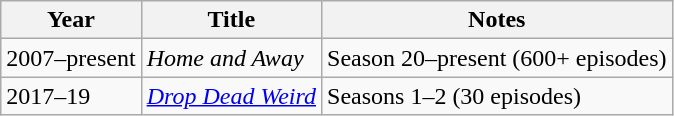<table class="wikitable">
<tr>
<th>Year</th>
<th>Title</th>
<th>Notes</th>
</tr>
<tr>
<td>2007–present</td>
<td><em>Home and Away</em></td>
<td>Season 20–present (600+ episodes)</td>
</tr>
<tr>
<td>2017–19</td>
<td><em><a href='#'>Drop Dead Weird</a></em></td>
<td>Seasons 1–2 (30 episodes)</td>
</tr>
</table>
